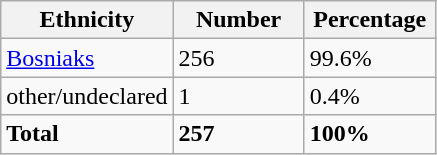<table class="wikitable">
<tr>
<th width="100px">Ethnicity</th>
<th width="80px">Number</th>
<th width="80px">Percentage</th>
</tr>
<tr>
<td><a href='#'>Bosniaks</a></td>
<td>256</td>
<td>99.6%</td>
</tr>
<tr>
<td>other/undeclared</td>
<td>1</td>
<td>0.4%</td>
</tr>
<tr>
<td><strong>Total</strong></td>
<td><strong>257</strong></td>
<td><strong>100%</strong></td>
</tr>
</table>
